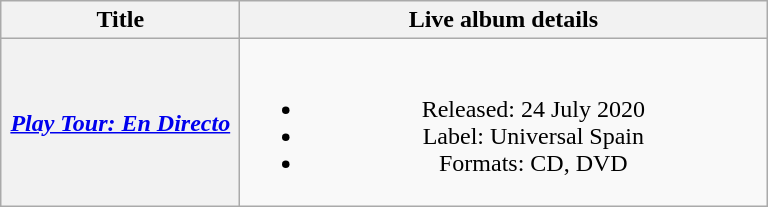<table class="wikitable plainrowheaders" style="text-align:center;">
<tr>
<th scope="col" style="width:9.5em;">Title</th>
<th scope="col" style="width:21.5em;">Live album details</th>
</tr>
<tr>
<th scope="row"><em><a href='#'>Play Tour: En Directo</a></em></th>
<td><br><ul><li>Released: 24 July 2020</li><li>Label: Universal Spain</li><li>Formats: CD, DVD</li></ul></td>
</tr>
</table>
